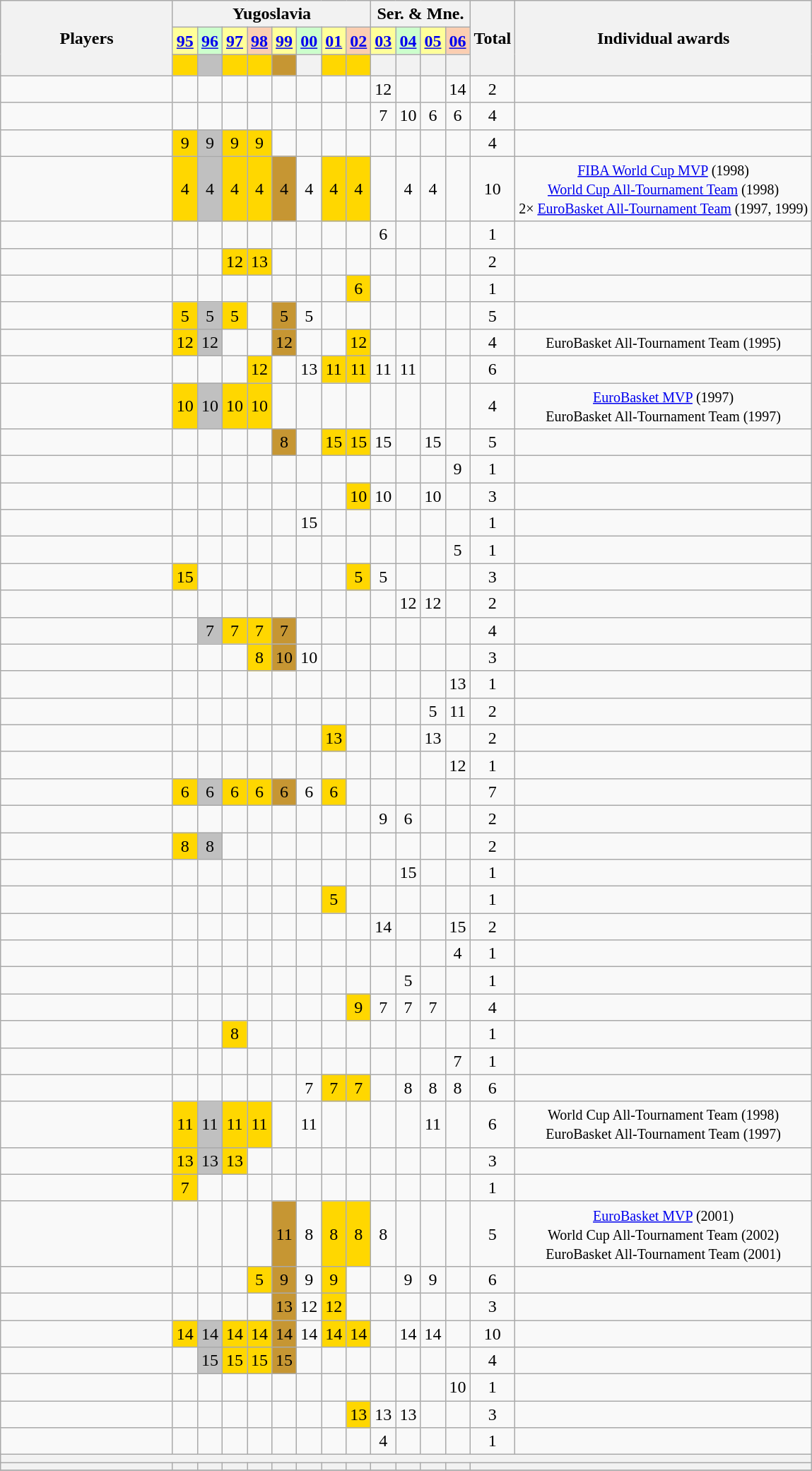<table class="wikitable sortable" style="text-align:center;">
<tr>
<th rowspan="3" style="width:155px;">Players</th>
<th colspan="8">Yugoslavia</th>
<th colspan="4">Ser. & Mne.</th>
<th rowspan="3">Total</th>
<th rowspan="3">Individual awards</th>
</tr>
<tr>
<th style="background-color:#FFFF99"><a href='#'>95</a></th>
<th style="background-color:#CCFFCC"><a href='#'>96</a></th>
<th style="background-color:#FFFF99"><a href='#'>97</a></th>
<th style="background-color:#FBCEB1"><a href='#'>98</a></th>
<th style="background-color:#FFFF99"><a href='#'>99</a></th>
<th style="background-color:#CCFFCC"><a href='#'>00</a></th>
<th style="background-color:#FFFF99"><a href='#'>01</a></th>
<th style="background-color:#FBCEB1"><a href='#'>02</a></th>
<th style="background-color:#FFFF99"><a href='#'>03</a></th>
<th style="background-color:#CCFFCC"><a href='#'>04</a></th>
<th style="background-color:#FFFF99"><a href='#'>05</a></th>
<th style="background-color:#FBCEB1"><a href='#'>06</a></th>
</tr>
<tr style="text-align:center; height:20px;">
<th scope=row style="background-color:gold"></th>
<th style="background-color:silver"></th>
<th style="background-color:gold"></th>
<th style="background-color:gold"></th>
<th style="background-color:#C69633"></th>
<th></th>
<th style="background-color:gold"></th>
<th style="background-color:gold"></th>
<th></th>
<th></th>
<th></th>
<th></th>
</tr>
<tr>
<td></td>
<td></td>
<td></td>
<td></td>
<td></td>
<td></td>
<td></td>
<td></td>
<td></td>
<td>12</td>
<td></td>
<td></td>
<td>14</td>
<td>2</td>
<td></td>
</tr>
<tr>
<td></td>
<td></td>
<td></td>
<td></td>
<td></td>
<td></td>
<td></td>
<td></td>
<td></td>
<td>7</td>
<td>10</td>
<td>6</td>
<td>6</td>
<td>4</td>
<td></td>
</tr>
<tr>
<td></td>
<td style="background-color:gold">9</td>
<td style="background-color:silver">9</td>
<td style="background-color:gold">9</td>
<td style="background-color:gold">9</td>
<td></td>
<td></td>
<td></td>
<td></td>
<td></td>
<td></td>
<td></td>
<td></td>
<td>4</td>
<td></td>
</tr>
<tr>
<td></td>
<td style="background-color:gold">4</td>
<td style="background-color:silver">4</td>
<td style="background-color:gold">4</td>
<td style="background-color:gold">4</td>
<td style="background-color:#C69633">4</td>
<td>4</td>
<td style="background-color:gold">4</td>
<td style="background-color:gold">4</td>
<td></td>
<td>4</td>
<td>4</td>
<td></td>
<td>10</td>
<td><small><a href='#'>FIBA World Cup MVP</a> (1998)<br><a href='#'>World Cup All-Tournament Team</a> (1998)<br>2× <a href='#'>EuroBasket All-Tournament Team</a> (1997, 1999)</small></td>
</tr>
<tr>
<td></td>
<td></td>
<td></td>
<td></td>
<td></td>
<td></td>
<td></td>
<td></td>
<td></td>
<td>6</td>
<td></td>
<td></td>
<td></td>
<td>1</td>
<td></td>
</tr>
<tr>
<td></td>
<td></td>
<td></td>
<td style="background-color:gold">12</td>
<td style="background-color:gold">13</td>
<td></td>
<td></td>
<td></td>
<td></td>
<td></td>
<td></td>
<td></td>
<td></td>
<td>2</td>
<td></td>
</tr>
<tr>
<td></td>
<td></td>
<td></td>
<td></td>
<td></td>
<td></td>
<td></td>
<td></td>
<td style="background-color:gold">6</td>
<td></td>
<td></td>
<td></td>
<td></td>
<td>1</td>
<td></td>
</tr>
<tr>
<td></td>
<td style="background-color:gold">5</td>
<td style="background-color: silver">5</td>
<td style="background-color:gold">5</td>
<td></td>
<td style="background-color:#C69633">5</td>
<td>5</td>
<td></td>
<td></td>
<td></td>
<td></td>
<td></td>
<td></td>
<td>5</td>
<td></td>
</tr>
<tr>
<td></td>
<td style="background-color:gold">12</td>
<td style="background-color: silver">12</td>
<td></td>
<td></td>
<td style="background-color:#C69633">12</td>
<td></td>
<td></td>
<td style="background-color:gold">12</td>
<td></td>
<td></td>
<td></td>
<td></td>
<td>4</td>
<td><small>EuroBasket All-Tournament Team (1995)</small></td>
</tr>
<tr>
<td></td>
<td></td>
<td></td>
<td></td>
<td style="background-color:gold">12</td>
<td></td>
<td>13</td>
<td style="background-color:gold">11</td>
<td style="background-color:gold">11</td>
<td>11</td>
<td>11</td>
<td></td>
<td></td>
<td>6</td>
<td></td>
</tr>
<tr>
<td></td>
<td style="background-color:gold">10</td>
<td style="background-color:silver">10</td>
<td style="background-color:gold">10</td>
<td style="background-color:gold">10</td>
<td></td>
<td></td>
<td></td>
<td></td>
<td></td>
<td></td>
<td></td>
<td></td>
<td>4</td>
<td><small><a href='#'>EuroBasket MVP</a> (1997)<br>EuroBasket All-Tournament Team (1997)</small></td>
</tr>
<tr>
<td></td>
<td></td>
<td></td>
<td></td>
<td></td>
<td style="background-color:#C69633">8</td>
<td></td>
<td style="background-color:gold">15</td>
<td style="background-color:gold">15</td>
<td>15</td>
<td></td>
<td>15</td>
<td></td>
<td>5</td>
<td></td>
</tr>
<tr>
<td></td>
<td></td>
<td></td>
<td></td>
<td></td>
<td></td>
<td></td>
<td></td>
<td></td>
<td></td>
<td></td>
<td></td>
<td>9</td>
<td>1</td>
<td></td>
</tr>
<tr>
<td></td>
<td></td>
<td></td>
<td></td>
<td></td>
<td></td>
<td></td>
<td></td>
<td style="background-color:gold">10</td>
<td>10</td>
<td></td>
<td>10</td>
<td></td>
<td>3</td>
<td></td>
</tr>
<tr>
<td></td>
<td></td>
<td></td>
<td></td>
<td></td>
<td></td>
<td>15</td>
<td></td>
<td></td>
<td></td>
<td></td>
<td></td>
<td></td>
<td>1</td>
<td></td>
</tr>
<tr>
<td></td>
<td></td>
<td></td>
<td></td>
<td></td>
<td></td>
<td></td>
<td></td>
<td></td>
<td></td>
<td></td>
<td></td>
<td>5</td>
<td>1</td>
<td></td>
</tr>
<tr>
<td></td>
<td style="background-color:gold">15</td>
<td></td>
<td></td>
<td></td>
<td></td>
<td></td>
<td></td>
<td style="background-color:gold">5</td>
<td>5</td>
<td></td>
<td></td>
<td></td>
<td>3</td>
<td></td>
</tr>
<tr>
<td></td>
<td></td>
<td></td>
<td></td>
<td></td>
<td></td>
<td></td>
<td></td>
<td></td>
<td></td>
<td>12</td>
<td>12</td>
<td></td>
<td>2</td>
<td></td>
</tr>
<tr>
<td></td>
<td></td>
<td style="background-color:silver">7</td>
<td style="background-color:gold">7</td>
<td style="background-color:gold">7</td>
<td style="background-color:#C69633">7</td>
<td></td>
<td></td>
<td></td>
<td></td>
<td></td>
<td></td>
<td></td>
<td>4</td>
<td></td>
</tr>
<tr>
<td></td>
<td></td>
<td></td>
<td></td>
<td style="background-color:gold">8</td>
<td style="background-color:#C69633">10</td>
<td>10</td>
<td></td>
<td></td>
<td></td>
<td></td>
<td></td>
<td></td>
<td>3</td>
<td></td>
</tr>
<tr>
<td></td>
<td></td>
<td></td>
<td></td>
<td></td>
<td></td>
<td></td>
<td></td>
<td></td>
<td></td>
<td></td>
<td></td>
<td>13</td>
<td>1</td>
<td></td>
</tr>
<tr>
<td></td>
<td></td>
<td></td>
<td></td>
<td></td>
<td></td>
<td></td>
<td></td>
<td></td>
<td></td>
<td></td>
<td>5</td>
<td>11</td>
<td>2</td>
<td></td>
</tr>
<tr>
<td></td>
<td></td>
<td></td>
<td></td>
<td></td>
<td></td>
<td></td>
<td style="background-color:gold">13</td>
<td></td>
<td></td>
<td></td>
<td>13</td>
<td></td>
<td>2</td>
<td></td>
</tr>
<tr>
<td></td>
<td></td>
<td></td>
<td></td>
<td></td>
<td></td>
<td></td>
<td></td>
<td></td>
<td></td>
<td></td>
<td></td>
<td>12</td>
<td>1</td>
<td></td>
</tr>
<tr>
<td></td>
<td style="background-color:gold">6</td>
<td style="background-color:silver">6</td>
<td style="background-color:gold">6</td>
<td style="background-color:gold">6</td>
<td style="background-color:#C69633">6</td>
<td>6</td>
<td style="background-color:gold">6</td>
<td></td>
<td></td>
<td></td>
<td></td>
<td></td>
<td>7</td>
<td></td>
</tr>
<tr>
<td></td>
<td></td>
<td></td>
<td></td>
<td></td>
<td></td>
<td></td>
<td></td>
<td></td>
<td>9</td>
<td>6</td>
<td></td>
<td></td>
<td>2</td>
<td></td>
</tr>
<tr>
<td></td>
<td style="background-color:gold">8</td>
<td style="background-color:silver">8</td>
<td></td>
<td></td>
<td></td>
<td></td>
<td></td>
<td></td>
<td></td>
<td></td>
<td></td>
<td></td>
<td>2</td>
<td></td>
</tr>
<tr>
<td></td>
<td></td>
<td></td>
<td></td>
<td></td>
<td></td>
<td></td>
<td></td>
<td></td>
<td></td>
<td>15</td>
<td></td>
<td></td>
<td>1</td>
<td></td>
</tr>
<tr>
<td></td>
<td></td>
<td></td>
<td></td>
<td></td>
<td></td>
<td></td>
<td style="background-color:gold">5</td>
<td></td>
<td></td>
<td></td>
<td></td>
<td></td>
<td>1</td>
<td></td>
</tr>
<tr>
<td></td>
<td></td>
<td></td>
<td></td>
<td></td>
<td></td>
<td></td>
<td></td>
<td></td>
<td>14</td>
<td></td>
<td></td>
<td>15</td>
<td>2</td>
<td></td>
</tr>
<tr>
<td></td>
<td></td>
<td></td>
<td></td>
<td></td>
<td></td>
<td></td>
<td></td>
<td></td>
<td></td>
<td></td>
<td></td>
<td>4</td>
<td>1</td>
<td></td>
</tr>
<tr>
<td></td>
<td></td>
<td></td>
<td></td>
<td></td>
<td></td>
<td></td>
<td></td>
<td></td>
<td></td>
<td>5</td>
<td></td>
<td></td>
<td>1</td>
<td></td>
</tr>
<tr>
<td></td>
<td></td>
<td></td>
<td></td>
<td></td>
<td></td>
<td></td>
<td></td>
<td style="background-color:gold">9</td>
<td>7</td>
<td>7</td>
<td>7</td>
<td></td>
<td>4</td>
<td></td>
</tr>
<tr>
<td></td>
<td></td>
<td></td>
<td style="background-color:gold">8</td>
<td></td>
<td></td>
<td></td>
<td></td>
<td></td>
<td></td>
<td></td>
<td></td>
<td></td>
<td>1</td>
<td></td>
</tr>
<tr>
<td></td>
<td></td>
<td></td>
<td></td>
<td></td>
<td></td>
<td></td>
<td></td>
<td></td>
<td></td>
<td></td>
<td></td>
<td>7</td>
<td>1</td>
<td></td>
</tr>
<tr>
<td></td>
<td></td>
<td></td>
<td></td>
<td></td>
<td></td>
<td>7</td>
<td style="background-color:gold">7</td>
<td style="background-color:gold">7</td>
<td></td>
<td>8</td>
<td>8</td>
<td>8</td>
<td>6</td>
<td></td>
</tr>
<tr>
<td></td>
<td style="background-color:gold">11</td>
<td style="background-color:silver">11</td>
<td style="background-color:gold">11</td>
<td style="background-color:gold">11</td>
<td></td>
<td>11</td>
<td></td>
<td></td>
<td></td>
<td></td>
<td>11</td>
<td></td>
<td>6</td>
<td><small>World Cup All-Tournament Team (1998)<br>EuroBasket All-Tournament Team (1997)</small></td>
</tr>
<tr>
<td></td>
<td style="background-color:gold">13</td>
<td style="background-color:silver">13</td>
<td style="background-color:gold">13</td>
<td></td>
<td></td>
<td></td>
<td></td>
<td></td>
<td></td>
<td></td>
<td></td>
<td></td>
<td>3</td>
<td></td>
</tr>
<tr>
<td></td>
<td style="background-color:gold">7</td>
<td></td>
<td></td>
<td></td>
<td></td>
<td></td>
<td></td>
<td></td>
<td></td>
<td></td>
<td></td>
<td></td>
<td>1</td>
<td></td>
</tr>
<tr>
<td></td>
<td></td>
<td></td>
<td></td>
<td></td>
<td style="background-color:#C69633">11</td>
<td>8</td>
<td style="background-color:gold">8</td>
<td style="background-color:gold">8</td>
<td>8</td>
<td></td>
<td></td>
<td></td>
<td>5</td>
<td><small><a href='#'>EuroBasket MVP</a> (2001)<br>World Cup All-Tournament Team (2002)<br>EuroBasket All-Tournament Team (2001)</small></td>
</tr>
<tr>
<td></td>
<td></td>
<td></td>
<td></td>
<td style="background-color:gold">5</td>
<td style="background-color:#C69633">9</td>
<td>9</td>
<td style="background-color:gold">9</td>
<td></td>
<td></td>
<td>9</td>
<td>9</td>
<td></td>
<td>6</td>
<td></td>
</tr>
<tr>
<td></td>
<td></td>
<td></td>
<td></td>
<td></td>
<td style="background-color:#C69633">13</td>
<td>12</td>
<td style="background-color:gold">12</td>
<td></td>
<td></td>
<td></td>
<td></td>
<td></td>
<td>3</td>
<td></td>
</tr>
<tr>
<td></td>
<td style="background-color:gold">14</td>
<td style="background-color:silver">14</td>
<td style="background-color:gold">14</td>
<td style="background-color:gold">14</td>
<td style="background-color:#C69633">14</td>
<td>14</td>
<td style="background-color:gold">14</td>
<td style="background-color:gold">14</td>
<td></td>
<td>14</td>
<td>14</td>
<td></td>
<td>10</td>
<td></td>
</tr>
<tr>
<td></td>
<td></td>
<td style="background-color:silver">15</td>
<td style="background-color:gold">15</td>
<td style="background-color:gold">15</td>
<td style="background-color:#C69633">15</td>
<td></td>
<td></td>
<td></td>
<td></td>
<td></td>
<td></td>
<td></td>
<td>4</td>
<td></td>
</tr>
<tr>
<td></td>
<td></td>
<td></td>
<td></td>
<td></td>
<td></td>
<td></td>
<td></td>
<td></td>
<td></td>
<td></td>
<td></td>
<td>10</td>
<td>1</td>
<td></td>
</tr>
<tr>
<td></td>
<td></td>
<td></td>
<td></td>
<td></td>
<td></td>
<td></td>
<td></td>
<td style="background-color:gold">13</td>
<td>13</td>
<td>13</td>
<td></td>
<td></td>
<td>3</td>
<td></td>
</tr>
<tr>
<td></td>
<td></td>
<td></td>
<td></td>
<td></td>
<td></td>
<td></td>
<td></td>
<td></td>
<td>4</td>
<td></td>
<td></td>
<td></td>
<td>1</td>
<td></td>
</tr>
<tr>
<th colspan=15></th>
</tr>
<tr>
<th></th>
<th></th>
<th></th>
<th></th>
<th></th>
<th></th>
<th></th>
<th></th>
<th></th>
<th></th>
<th></th>
<th></th>
<th></th>
<th colspan=2></th>
</tr>
<tr>
</tr>
</table>
